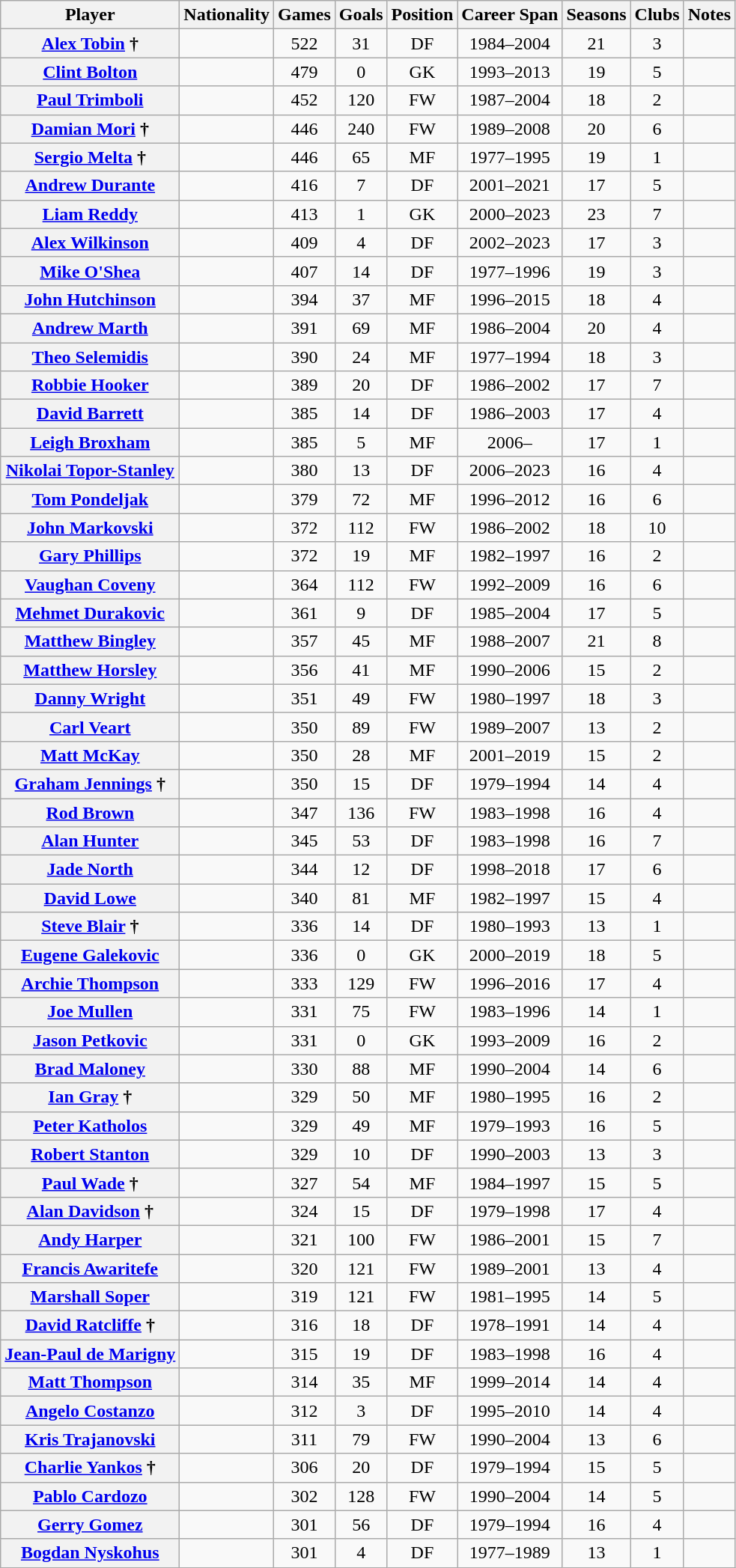<table class="wikitable plainrowheaders sortable" style="text-align:center;">
<tr>
<th>Player</th>
<th>Nationality</th>
<th>Games</th>
<th>Goals</th>
<th>Position</th>
<th>Career Span</th>
<th>Seasons</th>
<th>Clubs</th>
<th class="unsortable">Notes</th>
</tr>
<tr>
<th scope=row data-sort-value="Tobin, Alex"><a href='#'>Alex Tobin</a> †</th>
<td align=left></td>
<td>522</td>
<td>31</td>
<td>DF</td>
<td>1984–2004</td>
<td>21</td>
<td>3</td>
<td></td>
</tr>
<tr>
<th scope=row data-sort-value="Bolton, Clint"><a href='#'>Clint Bolton</a></th>
<td align=left></td>
<td>479</td>
<td>0</td>
<td>GK</td>
<td>1993–2013</td>
<td>19</td>
<td>5</td>
<td></td>
</tr>
<tr>
<th scope=row data-sort-value="Trimboli, Paul"><a href='#'>Paul Trimboli</a></th>
<td align=left></td>
<td>452</td>
<td>120</td>
<td>FW</td>
<td>1987–2004</td>
<td>18</td>
<td>2</td>
<td></td>
</tr>
<tr>
<th scope=row data-sort-value="Mori, Damian"><a href='#'>Damian Mori</a> †</th>
<td align=left></td>
<td>446</td>
<td>240</td>
<td>FW</td>
<td>1989–2008</td>
<td>20</td>
<td>6</td>
<td></td>
</tr>
<tr>
<th scope=row data-sort-value="Melta, Sergio"><a href='#'>Sergio Melta</a> †</th>
<td align=left></td>
<td>446</td>
<td>65</td>
<td>MF</td>
<td>1977–1995</td>
<td>19</td>
<td>1</td>
<td></td>
</tr>
<tr>
<th scope=row data-sort-value="Durante, Andrew"><a href='#'>Andrew Durante</a></th>
<td align=left></td>
<td>416</td>
<td>7</td>
<td>DF</td>
<td>2001–2021</td>
<td>17</td>
<td>5</td>
<td></td>
</tr>
<tr>
<th scope=row data-sort-value="Reddy, Liam"><a href='#'>Liam Reddy</a></th>
<td align=left></td>
<td>413</td>
<td>1</td>
<td>GK</td>
<td>2000–2023</td>
<td>23</td>
<td>7</td>
<td></td>
</tr>
<tr>
<th scope=row data-sort-value="Wilkinson, Alex"><a href='#'>Alex Wilkinson</a></th>
<td align=left></td>
<td>409</td>
<td>4</td>
<td>DF</td>
<td>2002–2023</td>
<td>17</td>
<td>3</td>
<td></td>
</tr>
<tr>
<th scope=row data-sort-value="O'Shea, Mike"><a href='#'>Mike O'Shea</a></th>
<td align=left></td>
<td>407</td>
<td>14</td>
<td>DF</td>
<td>1977–1996</td>
<td>19</td>
<td>3</td>
<td></td>
</tr>
<tr>
<th scope=row data-sort-value="Hutchinson, John"><a href='#'>John Hutchinson</a></th>
<td align=left></td>
<td>394</td>
<td>37</td>
<td>MF</td>
<td>1996–2015</td>
<td>18</td>
<td>4</td>
<td></td>
</tr>
<tr>
<th scope=row data-sort-value="Marth, Andrew"><a href='#'>Andrew Marth</a></th>
<td align=left></td>
<td>391</td>
<td>69</td>
<td>MF</td>
<td>1986–2004</td>
<td>20</td>
<td>4</td>
<td></td>
</tr>
<tr>
<th scope=row data-sort-value="Selemidis, Theo"><a href='#'>Theo Selemidis</a></th>
<td align=left></td>
<td>390</td>
<td>24</td>
<td>MF</td>
<td>1977–1994</td>
<td>18</td>
<td>3</td>
<td></td>
</tr>
<tr>
<th scope=row data-sort-value="Hooker, Robbie"><a href='#'>Robbie Hooker</a></th>
<td align=left></td>
<td>389</td>
<td>20</td>
<td>DF</td>
<td>1986–2002</td>
<td>17</td>
<td>7</td>
<td></td>
</tr>
<tr>
<th scope=row data-sort-value="Barrett, David"><a href='#'>David Barrett</a></th>
<td align=left></td>
<td>385</td>
<td>14</td>
<td>DF</td>
<td>1986–2003</td>
<td>17</td>
<td>4</td>
<td></td>
</tr>
<tr>
<th scope=row data-sort-value="Broxham, Leigh"><strong><a href='#'>Leigh Broxham</a></strong></th>
<td align=left></td>
<td>385</td>
<td>5</td>
<td>MF</td>
<td>2006–</td>
<td>17</td>
<td>1</td>
<td></td>
</tr>
<tr>
<th scope=row data-sort-value="Topor-Stanley, Nikolai"><a href='#'>Nikolai Topor-Stanley</a></th>
<td align=left></td>
<td>380</td>
<td>13</td>
<td>DF</td>
<td>2006–2023</td>
<td>16</td>
<td>4</td>
<td></td>
</tr>
<tr>
<th scope=row data-sort-value="Pondeljak, Tom"><a href='#'>Tom Pondeljak</a></th>
<td align=left></td>
<td>379</td>
<td>72</td>
<td>MF</td>
<td>1996–2012</td>
<td>16</td>
<td>6</td>
<td></td>
</tr>
<tr>
<th scope=row data-sort-value="Markovski, John"><a href='#'>John Markovski</a></th>
<td align=left></td>
<td>372</td>
<td>112</td>
<td>FW</td>
<td>1986–2002</td>
<td>18</td>
<td>10</td>
<td></td>
</tr>
<tr>
<th scope=row data-sort-value="Phillips, Gary"><a href='#'>Gary Phillips</a></th>
<td align=left></td>
<td>372</td>
<td>19</td>
<td>MF</td>
<td>1982–1997</td>
<td>16</td>
<td>2</td>
<td></td>
</tr>
<tr>
<th scope=row data-sort-value="Coveny, Vaughan"><a href='#'>Vaughan Coveny</a></th>
<td align=left></td>
<td>364</td>
<td>112</td>
<td>FW</td>
<td>1992–2009</td>
<td>16</td>
<td>6</td>
<td></td>
</tr>
<tr>
<th scope=row data-sort-value="Durakovic, Mehmet"><a href='#'>Mehmet Durakovic</a></th>
<td align=left></td>
<td>361</td>
<td>9</td>
<td>DF</td>
<td>1985–2004</td>
<td>17</td>
<td>5</td>
<td></td>
</tr>
<tr>
<th scope=row data-sort-value="Bingley, Matthew"><a href='#'>Matthew Bingley</a></th>
<td align=left></td>
<td>357</td>
<td>45</td>
<td>MF</td>
<td>1988–2007</td>
<td>21</td>
<td>8</td>
<td></td>
</tr>
<tr>
<th scope=row data-sort-value="Horsley, Matthew"><a href='#'>Matthew Horsley</a></th>
<td align=left></td>
<td>356</td>
<td>41</td>
<td>MF</td>
<td>1990–2006</td>
<td>15</td>
<td>2</td>
<td></td>
</tr>
<tr>
<th scope=row data-sort-value="Wright, Danny"><a href='#'>Danny Wright</a></th>
<td align=left></td>
<td>351</td>
<td>49</td>
<td>FW</td>
<td>1980–1997</td>
<td>18</td>
<td>3</td>
<td></td>
</tr>
<tr>
<th scope=row data-sort-value="Veart, Carl"><a href='#'>Carl Veart</a></th>
<td align=left></td>
<td>350</td>
<td>89</td>
<td>FW</td>
<td>1989–2007</td>
<td>13</td>
<td>2</td>
<td></td>
</tr>
<tr>
<th scope=row data-sort-value="McKay, Matt"><a href='#'>Matt McKay</a></th>
<td align=left></td>
<td>350</td>
<td>28</td>
<td>MF</td>
<td>2001–2019</td>
<td>15</td>
<td>2</td>
<td></td>
</tr>
<tr>
<th scope=row data-sort-value="Jennings, Graham"><a href='#'>Graham Jennings</a> †</th>
<td align=left></td>
<td>350</td>
<td>15</td>
<td>DF</td>
<td>1979–1994</td>
<td>14</td>
<td>4</td>
<td></td>
</tr>
<tr>
<th scope=row data-sort-value="Brown, Rod"><a href='#'>Rod Brown</a></th>
<td align=left></td>
<td>347</td>
<td>136</td>
<td>FW</td>
<td>1983–1998</td>
<td>16</td>
<td>4</td>
<td></td>
</tr>
<tr>
<th scope=row data-sort-value="Hunter, Alan"><a href='#'>Alan Hunter</a></th>
<td align=left></td>
<td>345</td>
<td>53</td>
<td>DF</td>
<td>1983–1998</td>
<td>16</td>
<td>7</td>
<td></td>
</tr>
<tr>
<th scope=row data-sort-value="North, Jade"><a href='#'>Jade North</a></th>
<td align=left></td>
<td>344</td>
<td>12</td>
<td>DF</td>
<td>1998–2018</td>
<td>17</td>
<td>6</td>
<td></td>
</tr>
<tr>
<th scope=row data-sort-value="Lowe, David"><a href='#'>David Lowe</a></th>
<td align=left></td>
<td>340</td>
<td>81</td>
<td>MF</td>
<td>1982–1997</td>
<td>15</td>
<td>4</td>
<td></td>
</tr>
<tr>
<th scope=row data-sort-value="Blair, Steve"><a href='#'>Steve Blair</a> †</th>
<td align=left></td>
<td>336</td>
<td>14</td>
<td>DF</td>
<td>1980–1993</td>
<td>13</td>
<td>1</td>
<td></td>
</tr>
<tr>
<th scope=row data-sort-value="Galekovic, Eugene"><a href='#'>Eugene Galekovic</a></th>
<td align=left></td>
<td>336</td>
<td>0</td>
<td>GK</td>
<td>2000–2019</td>
<td>18</td>
<td>5</td>
<td></td>
</tr>
<tr>
<th scope=row data-sort-value="Thompson, Archie"><a href='#'>Archie Thompson</a></th>
<td align=left></td>
<td>333</td>
<td>129</td>
<td>FW</td>
<td>1996–2016</td>
<td>17</td>
<td>4</td>
<td></td>
</tr>
<tr>
<th scope=row data-sort-value="Mullen, Joe"><a href='#'>Joe Mullen</a></th>
<td align=left></td>
<td>331</td>
<td>75</td>
<td>FW</td>
<td>1983–1996</td>
<td>14</td>
<td>1</td>
<td></td>
</tr>
<tr>
<th scope=row data-sort-value="Petkovic, Jason"><a href='#'>Jason Petkovic</a></th>
<td align=left></td>
<td>331</td>
<td>0</td>
<td>GK</td>
<td>1993–2009</td>
<td>16</td>
<td>2</td>
<td></td>
</tr>
<tr>
<th scope=row data-sort-value="Maloney, Brad"><a href='#'>Brad Maloney</a></th>
<td align=left></td>
<td>330</td>
<td>88</td>
<td>MF</td>
<td>1990–2004</td>
<td>14</td>
<td>6</td>
<td></td>
</tr>
<tr>
<th scope=row data-sort-value="Gray, Ian"><a href='#'>Ian Gray</a> †</th>
<td align=left></td>
<td>329</td>
<td>50</td>
<td>MF</td>
<td>1980–1995</td>
<td>16</td>
<td>2</td>
<td></td>
</tr>
<tr>
<th scope=row data-sort-value="Katholos, Peter"><a href='#'>Peter Katholos</a></th>
<td align=left></td>
<td>329</td>
<td>49</td>
<td>MF</td>
<td>1979–1993</td>
<td>16</td>
<td>5</td>
<td></td>
</tr>
<tr>
<th scope=row data-sort-value="Stanton, Robert"><a href='#'>Robert Stanton</a></th>
<td align=left></td>
<td>329</td>
<td>10</td>
<td>DF</td>
<td>1990–2003</td>
<td>13</td>
<td>3</td>
<td></td>
</tr>
<tr>
<th scope=row data-sort-value="Wade, Paul"><a href='#'>Paul Wade</a> †</th>
<td align=left></td>
<td>327</td>
<td>54</td>
<td>MF</td>
<td>1984–1997</td>
<td>15</td>
<td>5</td>
<td></td>
</tr>
<tr>
<th scope=row data-sort-value="Davidson, Alan"><a href='#'>Alan Davidson</a> †</th>
<td align=left></td>
<td>324</td>
<td>15</td>
<td>DF</td>
<td>1979–1998</td>
<td>17</td>
<td>4</td>
<td></td>
</tr>
<tr>
<th scope=row data-sort-value="Harper, Andy"><a href='#'>Andy Harper</a></th>
<td align=left></td>
<td>321</td>
<td>100</td>
<td>FW</td>
<td>1986–2001</td>
<td>15</td>
<td>7</td>
<td></td>
</tr>
<tr>
<th scope=row data-sort-value="Harper, Andy"><a href='#'>Francis Awaritefe</a></th>
<td align=left></td>
<td>320</td>
<td>121</td>
<td>FW</td>
<td>1989–2001</td>
<td>13</td>
<td>4</td>
<td></td>
</tr>
<tr>
<th scope=row data-sort-value="Soper, Marshall"><a href='#'>Marshall Soper</a></th>
<td align=left></td>
<td>319</td>
<td>121</td>
<td>FW</td>
<td>1981–1995</td>
<td>14</td>
<td>5</td>
<td></td>
</tr>
<tr>
<th scope=row data-sort-value="Ratcliffe, David"><a href='#'>David Ratcliffe</a> †</th>
<td align=left></td>
<td>316</td>
<td>18</td>
<td>DF</td>
<td>1978–1991</td>
<td>14</td>
<td>4</td>
<td></td>
</tr>
<tr>
<th scope=row data-sort-value="de Marigny, Jean-Paul"><a href='#'>Jean-Paul de Marigny</a></th>
<td align=left></td>
<td>315</td>
<td>19</td>
<td>DF</td>
<td>1983–1998</td>
<td>16</td>
<td>4</td>
<td></td>
</tr>
<tr>
<th scope=row data-sort-value="Thompson, Matt"><a href='#'>Matt Thompson</a></th>
<td align=left></td>
<td>314</td>
<td>35</td>
<td>MF</td>
<td>1999–2014</td>
<td>14</td>
<td>4</td>
<td></td>
</tr>
<tr>
<th scope=row data-sort-value="Costanzo, Angelo"><a href='#'>Angelo Costanzo</a></th>
<td align=left></td>
<td>312</td>
<td>3</td>
<td>DF</td>
<td>1995–2010</td>
<td>14</td>
<td>4</td>
<td></td>
</tr>
<tr>
<th scope=row data-sort-value="Trajanovski, Kris"><a href='#'>Kris Trajanovski</a></th>
<td align=left></td>
<td>311</td>
<td>79</td>
<td>FW</td>
<td>1990–2004</td>
<td>13</td>
<td>6</td>
<td></td>
</tr>
<tr>
<th scope=row data-sort-value="Yankos, Charlie"><a href='#'>Charlie Yankos</a> †</th>
<td align=left></td>
<td>306</td>
<td>20</td>
<td>DF</td>
<td>1979–1994</td>
<td>15</td>
<td>5</td>
<td></td>
</tr>
<tr>
<th scope=row data-sort-value="Cardozo, Pablo"><a href='#'>Pablo Cardozo</a></th>
<td align=left></td>
<td>302</td>
<td>128</td>
<td>FW</td>
<td>1990–2004</td>
<td>14</td>
<td>5</td>
<td></td>
</tr>
<tr>
<th scope=row data-sort-value="Gomez, Gerry"><a href='#'>Gerry Gomez</a></th>
<td align=left></td>
<td>301</td>
<td>56</td>
<td>DF</td>
<td>1979–1994</td>
<td>16</td>
<td>4</td>
<td></td>
</tr>
<tr>
<th scope=row data-sort-value="Nyskohus, Bogdan"><a href='#'>Bogdan Nyskohus</a></th>
<td align=left></td>
<td>301</td>
<td>4</td>
<td>DF</td>
<td>1977–1989</td>
<td>13</td>
<td>1</td>
<td></td>
</tr>
</table>
